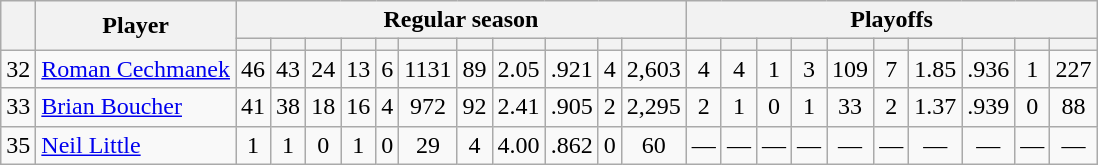<table class="wikitable plainrowheaders" style="text-align:center;">
<tr>
<th scope="col" rowspan="2"></th>
<th scope="col" rowspan="2">Player</th>
<th scope=colgroup colspan=11>Regular season</th>
<th scope=colgroup colspan=10>Playoffs</th>
</tr>
<tr>
<th scope="col"></th>
<th scope="col"></th>
<th scope="col"></th>
<th scope="col"></th>
<th scope="col"></th>
<th scope="col"></th>
<th scope="col"></th>
<th scope="col"></th>
<th scope="col"></th>
<th scope="col"></th>
<th scope="col"></th>
<th scope="col"></th>
<th scope="col"></th>
<th scope="col"></th>
<th scope="col"></th>
<th scope="col"></th>
<th scope="col"></th>
<th scope="col"></th>
<th scope="col"></th>
<th scope="col"></th>
<th scope="col"></th>
</tr>
<tr>
<td scope="row">32</td>
<td align="left"><a href='#'>Roman Cechmanek</a></td>
<td>46</td>
<td>43</td>
<td>24</td>
<td>13</td>
<td>6</td>
<td>1131</td>
<td>89</td>
<td>2.05</td>
<td>.921</td>
<td>4</td>
<td>2,603</td>
<td>4</td>
<td>4</td>
<td>1</td>
<td>3</td>
<td>109</td>
<td>7</td>
<td>1.85</td>
<td>.936</td>
<td>1</td>
<td>227</td>
</tr>
<tr>
<td scope="row">33</td>
<td align="left"><a href='#'>Brian Boucher</a></td>
<td>41</td>
<td>38</td>
<td>18</td>
<td>16</td>
<td>4</td>
<td>972</td>
<td>92</td>
<td>2.41</td>
<td>.905</td>
<td>2</td>
<td>2,295</td>
<td>2</td>
<td>1</td>
<td>0</td>
<td>1</td>
<td>33</td>
<td>2</td>
<td>1.37</td>
<td>.939</td>
<td>0</td>
<td>88</td>
</tr>
<tr>
<td scope="row">35</td>
<td align="left"><a href='#'>Neil Little</a></td>
<td>1</td>
<td>1</td>
<td>0</td>
<td>1</td>
<td>0</td>
<td>29</td>
<td>4</td>
<td>4.00</td>
<td>.862</td>
<td>0</td>
<td>60</td>
<td>—</td>
<td>—</td>
<td>—</td>
<td>—</td>
<td>—</td>
<td>—</td>
<td>—</td>
<td>—</td>
<td>—</td>
<td>—</td>
</tr>
</table>
